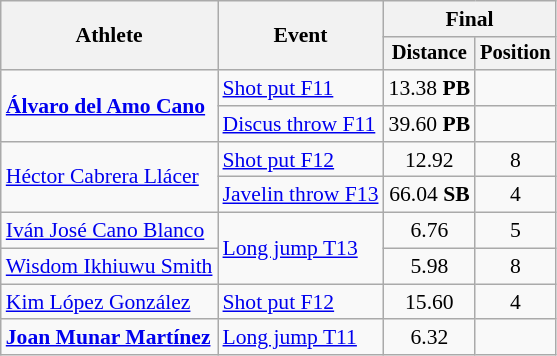<table class=wikitable style="font-size:90%">
<tr>
<th rowspan="2">Athlete</th>
<th rowspan="2">Event</th>
<th colspan="2">Final</th>
</tr>
<tr style="font-size:95%">
<th>Distance</th>
<th>Position</th>
</tr>
<tr align=center>
<td rowspan="2" align=left><strong><a href='#'>Álvaro del Amo Cano</a></strong></td>
<td align=left><a href='#'>Shot put F11</a></td>
<td>13.38 <strong>PB</strong></td>
<td></td>
</tr>
<tr align="center">
<td align="left"><a href='#'>Discus throw F11</a></td>
<td>39.60 <strong>PB</strong></td>
<td></td>
</tr>
<tr align="center">
<td rowspan="2" align=left><a href='#'>Héctor Cabrera Llácer</a></td>
<td align=left><a href='#'>Shot put F12</a></td>
<td>12.92</td>
<td>8</td>
</tr>
<tr align="center">
<td align="left"><a href='#'>Javelin throw F13</a></td>
<td>66.04 <strong>SB</strong></td>
<td>4</td>
</tr>
<tr align=center>
<td align=left><a href='#'>Iván José Cano Blanco</a></td>
<td align=left rowspan=2><a href='#'>Long jump T13</a></td>
<td>6.76</td>
<td>5</td>
</tr>
<tr align=center>
<td align=left><a href='#'>Wisdom Ikhiuwu Smith</a></td>
<td>5.98</td>
<td>8</td>
</tr>
<tr align=center>
<td align=left><a href='#'>Kim López González</a></td>
<td align=left><a href='#'>Shot put F12</a></td>
<td>15.60</td>
<td>4</td>
</tr>
<tr align=center>
<td align=left><strong><a href='#'>Joan Munar Martínez</a></strong></td>
<td align=left><a href='#'>Long jump T11</a></td>
<td>6.32</td>
<td></td>
</tr>
</table>
